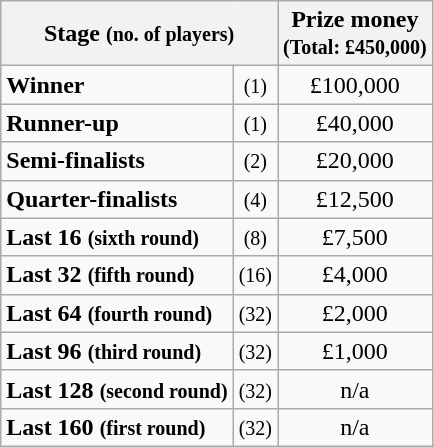<table class="wikitable">
<tr>
<th colspan=2>Stage <small>(no. of players)</small></th>
<th>Prize money<br><small>(Total: £450,000)</small></th>
</tr>
<tr>
<td><strong>Winner</strong></td>
<td align=center><small>(1)</small></td>
<td align=center>£100,000</td>
</tr>
<tr>
<td><strong>Runner-up</strong></td>
<td align=center><small>(1)</small></td>
<td align=center>£40,000</td>
</tr>
<tr>
<td><strong>Semi-finalists</strong></td>
<td align=center><small>(2)</small></td>
<td align=center>£20,000</td>
</tr>
<tr>
<td><strong>Quarter-finalists</strong></td>
<td align=center><small>(4)</small></td>
<td align=center>£12,500</td>
</tr>
<tr>
<td><strong>Last 16 <small>(sixth round)</small></strong></td>
<td align=center><small>(8)</small></td>
<td align=center>£7,500</td>
</tr>
<tr>
<td><strong>Last 32 <small>(fifth round)</small></strong></td>
<td align=center><small>(16)</small></td>
<td align=center>£4,000</td>
</tr>
<tr>
<td><strong>Last 64 <small>(fourth round)</small></strong></td>
<td align=center><small>(32)</small></td>
<td align=center>£2,000</td>
</tr>
<tr>
<td><strong>Last 96 <small>(third round)</small></strong></td>
<td align=center><small>(32)</small></td>
<td align=center>£1,000</td>
</tr>
<tr>
<td><strong>Last 128 <small>(second round)</small></strong></td>
<td align=center><small>(32)</small></td>
<td align=center>n/a</td>
</tr>
<tr>
<td><strong>Last 160 <small>(first round)</small></strong></td>
<td align=center><small>(32)</small></td>
<td align=center>n/a</td>
</tr>
</table>
